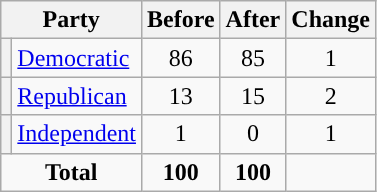<table class="wikitable" style="text-align:center;">
<tr>
<th colspan="2">Party</th>
<th>Before</th>
<th>After</th>
<th>Change</th>
</tr>
<tr>
<th style="background-color:"></th>
<td style="text-align:left;"><a href='#'>Democratic</a></td>
<td>86</td>
<td>85</td>
<td> 1</td>
</tr>
<tr>
<th style="background-color:"></th>
<td style="text-align:left;"><a href='#'>Republican</a></td>
<td>13</td>
<td>15</td>
<td> 2</td>
</tr>
<tr>
<th style="background-color:"></th>
<td style="text-align:left;"><a href='#'>Independent</a></td>
<td>1</td>
<td>0</td>
<td> 1</td>
</tr>
<tr>
<td colspan="2"><strong>Total</strong></td>
<td><strong>100</strong></td>
<td><strong>100</strong></td>
<td></td>
</tr>
</table>
